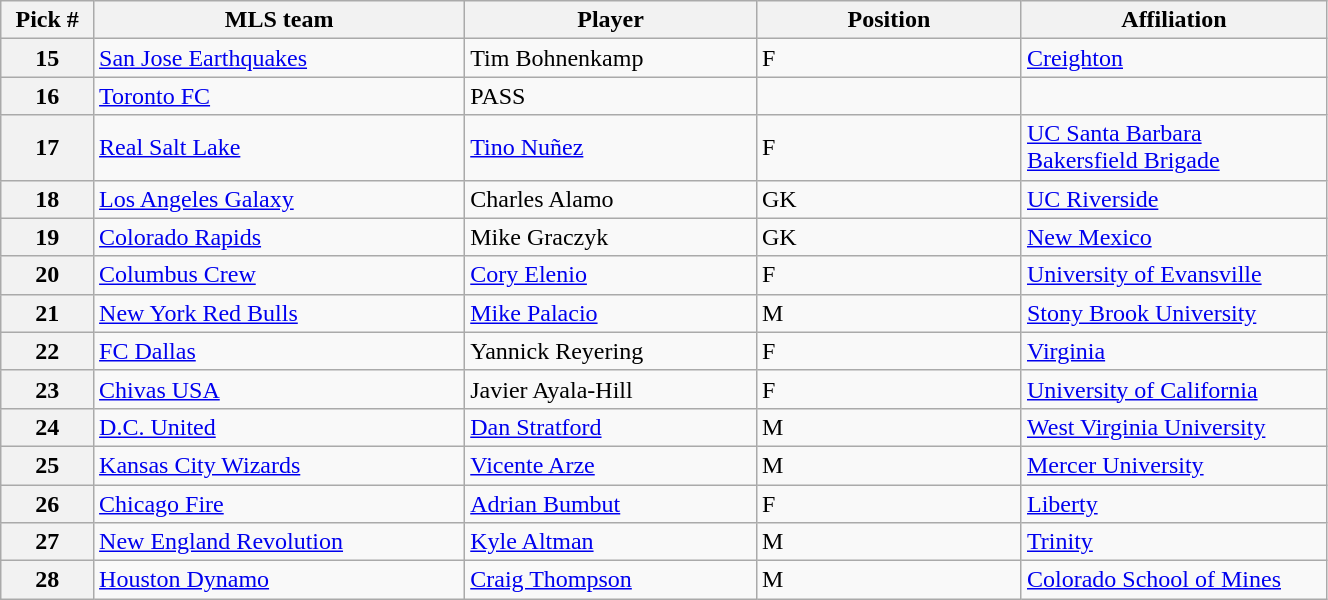<table class="wikitable sortable" style="width:70%">
<tr>
<th width=7%>Pick #</th>
<th width=28%>MLS team</th>
<th width=22%>Player</th>
<th width=20%>Position</th>
<th>Affiliation</th>
</tr>
<tr>
<th>15</th>
<td><a href='#'>San Jose Earthquakes</a></td>
<td> Tim Bohnenkamp</td>
<td>F</td>
<td><a href='#'>Creighton</a></td>
</tr>
<tr>
<th>16</th>
<td><a href='#'>Toronto FC</a></td>
<td>PASS</td>
<td></td>
<td></td>
</tr>
<tr>
<th>17</th>
<td><a href='#'>Real Salt Lake</a></td>
<td> <a href='#'>Tino Nuñez</a></td>
<td>F</td>
<td><a href='#'>UC Santa Barbara</a><br><a href='#'>Bakersfield Brigade</a></td>
</tr>
<tr>
<th>18</th>
<td><a href='#'>Los Angeles Galaxy</a></td>
<td> Charles Alamo</td>
<td>GK</td>
<td><a href='#'>UC Riverside</a></td>
</tr>
<tr>
<th>19</th>
<td><a href='#'>Colorado Rapids</a></td>
<td> Mike Graczyk</td>
<td>GK</td>
<td><a href='#'>New Mexico</a></td>
</tr>
<tr>
<th>20</th>
<td><a href='#'>Columbus Crew</a></td>
<td> <a href='#'>Cory Elenio</a></td>
<td>F</td>
<td><a href='#'>University of Evansville</a></td>
</tr>
<tr>
<th>21</th>
<td><a href='#'>New York Red Bulls</a></td>
<td> <a href='#'>Mike Palacio</a></td>
<td>M</td>
<td><a href='#'>Stony Brook University</a></td>
</tr>
<tr>
<th>22</th>
<td><a href='#'>FC Dallas</a></td>
<td> Yannick Reyering</td>
<td>F</td>
<td><a href='#'>Virginia</a></td>
</tr>
<tr>
<th>23</th>
<td><a href='#'>Chivas USA</a></td>
<td> Javier Ayala-Hill</td>
<td>F</td>
<td><a href='#'>University of California</a></td>
</tr>
<tr>
<th>24</th>
<td><a href='#'>D.C. United</a></td>
<td> <a href='#'>Dan Stratford</a></td>
<td>M</td>
<td><a href='#'>West Virginia University</a></td>
</tr>
<tr>
<th>25</th>
<td><a href='#'>Kansas City Wizards</a></td>
<td> <a href='#'>Vicente Arze</a></td>
<td>M</td>
<td><a href='#'>Mercer University</a></td>
</tr>
<tr>
<th>26</th>
<td><a href='#'>Chicago Fire</a></td>
<td> <a href='#'>Adrian Bumbut</a></td>
<td>F</td>
<td><a href='#'>Liberty</a></td>
</tr>
<tr>
<th>27</th>
<td><a href='#'>New England Revolution</a></td>
<td> <a href='#'>Kyle Altman</a></td>
<td>M</td>
<td><a href='#'>Trinity</a></td>
</tr>
<tr>
<th>28</th>
<td><a href='#'>Houston Dynamo</a></td>
<td> <a href='#'>Craig Thompson</a></td>
<td>M</td>
<td><a href='#'>Colorado School of Mines</a></td>
</tr>
</table>
